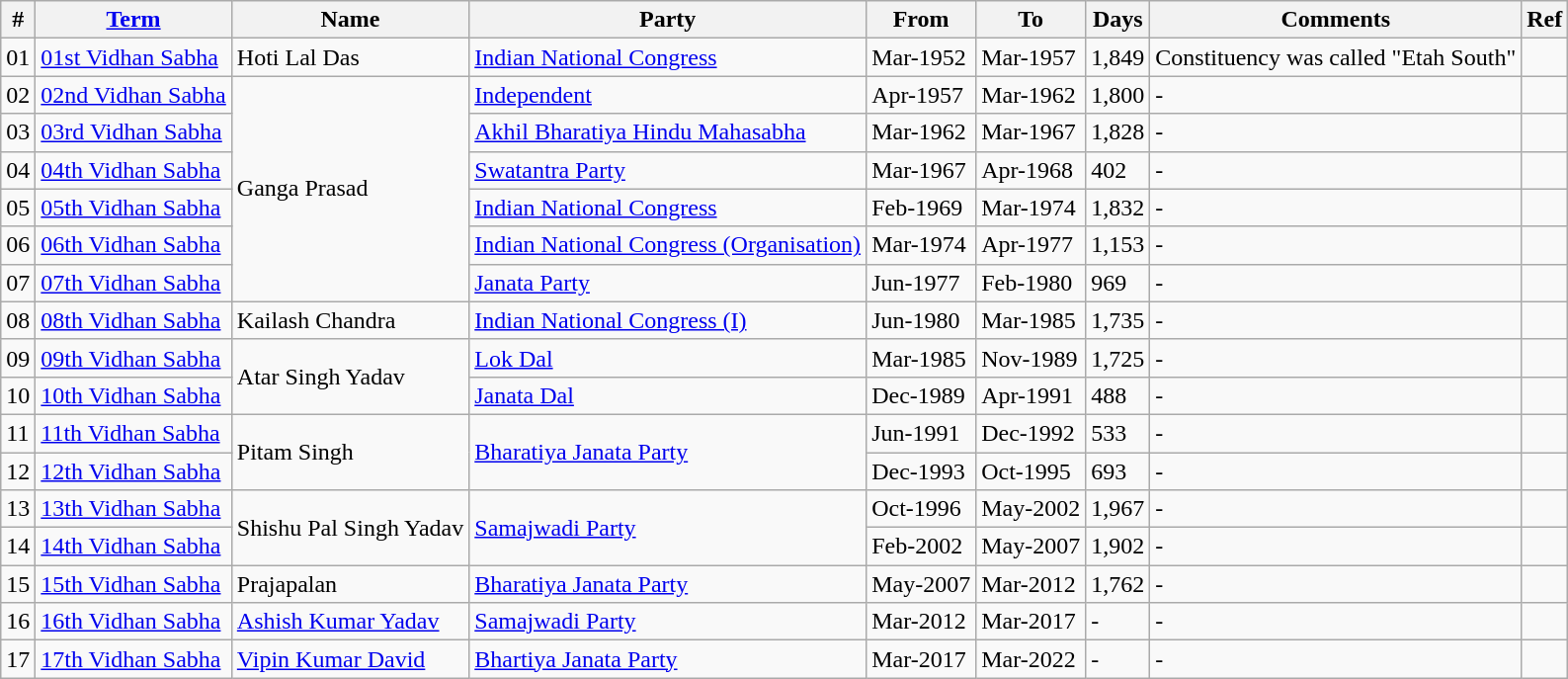<table class="wikitable sortable">
<tr>
<th>#</th>
<th><a href='#'>Term</a></th>
<th>Name</th>
<th>Party</th>
<th>From</th>
<th>To</th>
<th>Days</th>
<th>Comments</th>
<th>Ref</th>
</tr>
<tr>
<td>01</td>
<td><a href='#'>01st Vidhan Sabha</a></td>
<td>Hoti Lal  Das</td>
<td><a href='#'>Indian National Congress</a></td>
<td>Mar-1952</td>
<td>Mar-1957</td>
<td>1,849</td>
<td>Constituency was called "Etah South"</td>
<td></td>
</tr>
<tr>
<td>02</td>
<td><a href='#'>02nd Vidhan Sabha</a></td>
<td rowspan="6">Ganga  Prasad</td>
<td><a href='#'>Independent</a></td>
<td>Apr-1957</td>
<td>Mar-1962</td>
<td>1,800</td>
<td>-</td>
<td></td>
</tr>
<tr>
<td>03</td>
<td><a href='#'>03rd Vidhan Sabha</a></td>
<td><a href='#'>Akhil Bharatiya Hindu Mahasabha</a></td>
<td>Mar-1962</td>
<td>Mar-1967</td>
<td>1,828</td>
<td>-</td>
<td></td>
</tr>
<tr>
<td>04</td>
<td><a href='#'>04th Vidhan Sabha</a></td>
<td><a href='#'>Swatantra Party</a></td>
<td>Mar-1967</td>
<td>Apr-1968</td>
<td>402</td>
<td>-</td>
<td></td>
</tr>
<tr>
<td>05</td>
<td><a href='#'>05th Vidhan Sabha</a></td>
<td><a href='#'>Indian National Congress</a></td>
<td>Feb-1969</td>
<td>Mar-1974</td>
<td>1,832</td>
<td>-</td>
<td></td>
</tr>
<tr>
<td>06</td>
<td><a href='#'>06th Vidhan Sabha</a></td>
<td><a href='#'>Indian National Congress (Organisation)</a></td>
<td>Mar-1974</td>
<td>Apr-1977</td>
<td>1,153</td>
<td>-</td>
<td></td>
</tr>
<tr>
<td>07</td>
<td><a href='#'>07th Vidhan Sabha</a></td>
<td><a href='#'>Janata Party</a></td>
<td>Jun-1977</td>
<td>Feb-1980</td>
<td>969</td>
<td>-</td>
<td></td>
</tr>
<tr>
<td>08</td>
<td><a href='#'>08th Vidhan Sabha</a></td>
<td>Kailash  Chandra</td>
<td><a href='#'>Indian National Congress (I)</a></td>
<td>Jun-1980</td>
<td>Mar-1985</td>
<td>1,735</td>
<td>-</td>
<td></td>
</tr>
<tr>
<td>09</td>
<td><a href='#'>09th Vidhan Sabha</a></td>
<td rowspan="2">Atar Singh Yadav</td>
<td><a href='#'>Lok Dal</a></td>
<td>Mar-1985</td>
<td>Nov-1989</td>
<td>1,725</td>
<td>-</td>
<td></td>
</tr>
<tr>
<td>10</td>
<td><a href='#'>10th Vidhan Sabha</a></td>
<td><a href='#'>Janata Dal</a></td>
<td>Dec-1989</td>
<td>Apr-1991</td>
<td>488</td>
<td>-</td>
<td></td>
</tr>
<tr>
<td>11</td>
<td><a href='#'>11th Vidhan Sabha</a></td>
<td rowspan="2">Pitam  Singh</td>
<td rowspan="2"><a href='#'>Bharatiya Janata Party</a></td>
<td>Jun-1991</td>
<td>Dec-1992</td>
<td>533</td>
<td>-</td>
<td></td>
</tr>
<tr>
<td>12</td>
<td><a href='#'>12th Vidhan Sabha</a></td>
<td>Dec-1993</td>
<td>Oct-1995</td>
<td>693</td>
<td>-</td>
<td></td>
</tr>
<tr>
<td>13</td>
<td><a href='#'>13th Vidhan Sabha</a></td>
<td rowspan="2">Shishu  Pal Singh Yadav</td>
<td rowspan="2"><a href='#'>Samajwadi Party</a></td>
<td>Oct-1996</td>
<td>May-2002</td>
<td>1,967</td>
<td>-</td>
<td></td>
</tr>
<tr>
<td>14</td>
<td><a href='#'>14th Vidhan Sabha</a></td>
<td>Feb-2002</td>
<td>May-2007</td>
<td>1,902</td>
<td>-</td>
<td></td>
</tr>
<tr>
<td>15</td>
<td><a href='#'>15th Vidhan Sabha</a></td>
<td>Prajapalan</td>
<td><a href='#'>Bharatiya Janata Party</a></td>
<td>May-2007</td>
<td>Mar-2012</td>
<td>1,762</td>
<td>-</td>
<td></td>
</tr>
<tr>
<td>16</td>
<td><a href='#'>16th Vidhan Sabha</a></td>
<td><a href='#'>Ashish Kumar Yadav</a></td>
<td><a href='#'>Samajwadi Party</a></td>
<td>Mar-2012</td>
<td>Mar-2017</td>
<td>-</td>
<td>-</td>
<td></td>
</tr>
<tr>
<td>17</td>
<td><a href='#'>17th Vidhan Sabha</a></td>
<td><a href='#'>Vipin Kumar David</a></td>
<td><a href='#'>Bhartiya Janata Party</a></td>
<td>Mar-2017</td>
<td>Mar-2022</td>
<td>-</td>
<td>-</td>
<td></td>
</tr>
</table>
